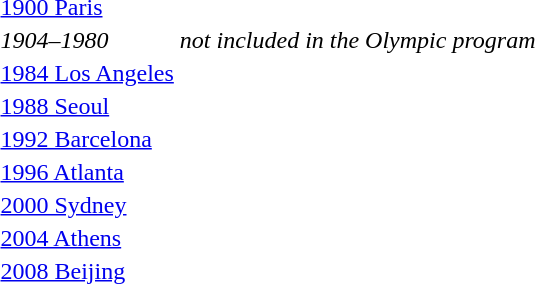<table>
<tr>
<td><a href='#'>1900 Paris</a><br></td>
<td></td>
<td></td>
<td></td>
</tr>
<tr>
<td><em>1904–1980</em></td>
<td colspan=3 align=center><em>not included in the Olympic program</em></td>
</tr>
<tr>
<td><a href='#'>1984 Los Angeles</a><br></td>
<td></td>
<td></td>
<td></td>
</tr>
<tr>
<td><a href='#'>1988 Seoul</a><br></td>
<td></td>
<td></td>
<td></td>
</tr>
<tr>
<td><a href='#'>1992 Barcelona</a><br></td>
<td></td>
<td></td>
<td></td>
</tr>
<tr>
<td><a href='#'>1996 Atlanta</a><br></td>
<td></td>
<td></td>
<td></td>
</tr>
<tr>
<td><a href='#'>2000 Sydney</a><br></td>
<td></td>
<td></td>
<td></td>
</tr>
<tr>
<td><a href='#'>2004 Athens</a><br></td>
<td></td>
<td></td>
<td></td>
</tr>
<tr>
<td><a href='#'>2008 Beijing</a><br></td>
<td></td>
<td></td>
<td></td>
</tr>
</table>
